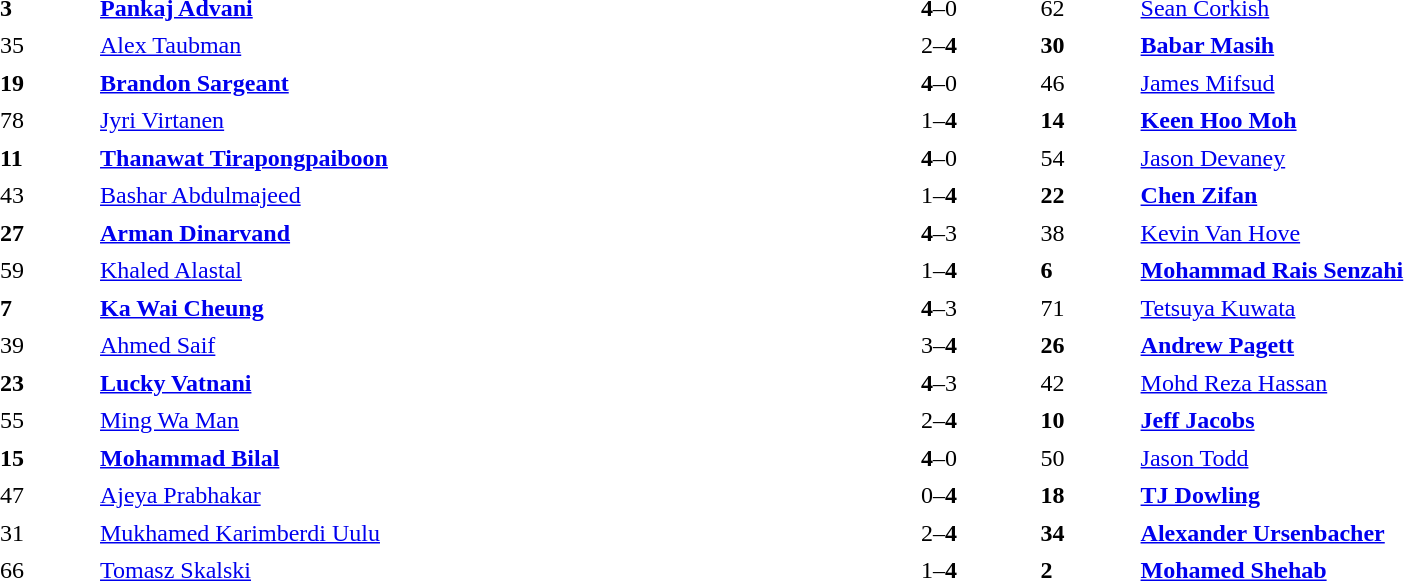<table width="100%" cellspacing="5">
<tr>
<th width=5%></th>
<th width=40%></th>
<th width=10%></th>
<th width=5%></th>
<th width=40%></th>
</tr>
<tr>
<td><strong>3</strong></td>
<td> <strong><a href='#'>Pankaj Advani</a></strong></td>
<td align="center"><strong>4</strong>–0</td>
<td>62</td>
<td> <a href='#'>Sean Corkish</a></td>
</tr>
<tr>
<td>35</td>
<td> <a href='#'>Alex Taubman</a></td>
<td align="center">2–<strong>4</strong></td>
<td><strong>30</strong></td>
<td> <strong><a href='#'>Babar Masih</a></strong></td>
</tr>
<tr>
<td><strong>19</strong></td>
<td> <strong><a href='#'>Brandon Sargeant</a></strong></td>
<td align="center"><strong>4</strong>–0</td>
<td>46</td>
<td> <a href='#'>James Mifsud</a></td>
</tr>
<tr>
<td>78</td>
<td> <a href='#'>Jyri Virtanen</a></td>
<td align="center">1–<strong>4</strong></td>
<td><strong>14</strong></td>
<td> <strong><a href='#'>Keen Hoo Moh</a></strong></td>
</tr>
<tr>
<td><strong>11</strong></td>
<td> <strong><a href='#'>Thanawat Tirapongpaiboon</a></strong></td>
<td align="center"><strong>4</strong>–0</td>
<td>54</td>
<td> <a href='#'>Jason Devaney</a></td>
</tr>
<tr>
<td>43</td>
<td> <a href='#'>Bashar Abdulmajeed</a></td>
<td align="center">1–<strong>4</strong></td>
<td><strong>22</strong></td>
<td> <strong><a href='#'>Chen Zifan</a></strong></td>
</tr>
<tr>
<td><strong>27</strong></td>
<td> <strong><a href='#'>Arman Dinarvand</a></strong></td>
<td align="center"><strong>4</strong>–3</td>
<td>38</td>
<td> <a href='#'>Kevin Van Hove</a></td>
</tr>
<tr>
<td>59</td>
<td> <a href='#'>Khaled Alastal</a></td>
<td align="center">1–<strong>4</strong></td>
<td><strong>6</strong></td>
<td> <strong><a href='#'>Mohammad Rais Senzahi</a></strong></td>
</tr>
<tr>
<td><strong>7</strong></td>
<td> <strong><a href='#'>Ka Wai Cheung</a></strong></td>
<td align="center"><strong>4</strong>–3</td>
<td>71</td>
<td> <a href='#'>Tetsuya Kuwata</a></td>
</tr>
<tr>
<td>39</td>
<td> <a href='#'>Ahmed Saif</a></td>
<td align="center">3–<strong>4</strong></td>
<td><strong>26</strong></td>
<td> <strong><a href='#'>Andrew Pagett</a></strong></td>
</tr>
<tr>
<td><strong>23</strong></td>
<td> <strong><a href='#'>Lucky Vatnani</a></strong></td>
<td align="center"><strong>4</strong>–3</td>
<td>42</td>
<td> <a href='#'>Mohd Reza Hassan</a></td>
</tr>
<tr>
<td>55</td>
<td> <a href='#'>Ming Wa Man</a></td>
<td align="center">2–<strong>4</strong></td>
<td><strong>10</strong></td>
<td> <strong><a href='#'>Jeff Jacobs</a></strong></td>
</tr>
<tr>
<td><strong>15</strong></td>
<td> <strong><a href='#'>Mohammad Bilal</a></strong></td>
<td align="center"><strong>4</strong>–0</td>
<td>50</td>
<td> <a href='#'>Jason Todd</a></td>
</tr>
<tr>
<td>47</td>
<td> <a href='#'>Ajeya Prabhakar</a></td>
<td align="center">0–<strong>4</strong></td>
<td><strong>18</strong></td>
<td> <strong><a href='#'>TJ Dowling</a></strong></td>
</tr>
<tr>
<td>31</td>
<td> <a href='#'>Mukhamed Karimberdi Uulu</a></td>
<td align="center">2–<strong>4</strong></td>
<td><strong>34</strong></td>
<td> <strong><a href='#'>Alexander Ursenbacher</a></strong></td>
</tr>
<tr>
<td>66</td>
<td> <a href='#'>Tomasz Skalski</a></td>
<td align="center">1–<strong>4</strong></td>
<td><strong>2</strong></td>
<td> <strong><a href='#'>Mohamed Shehab</a></strong></td>
</tr>
</table>
